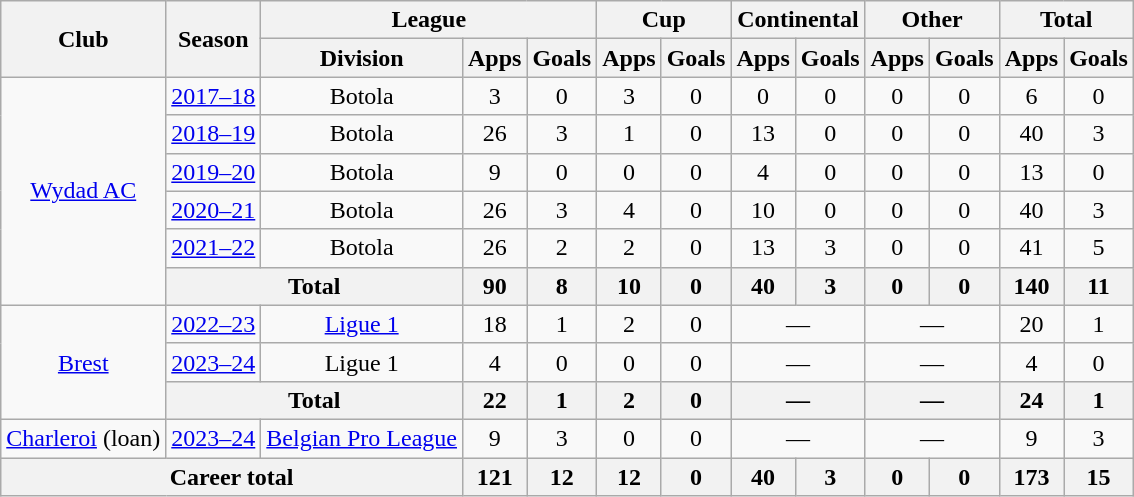<table class="wikitable" style="text-align: center">
<tr>
<th rowspan="2">Club</th>
<th rowspan="2">Season</th>
<th colspan="3">League</th>
<th colspan="2">Cup</th>
<th colspan="2">Continental</th>
<th colspan="2">Other</th>
<th colspan="2">Total</th>
</tr>
<tr>
<th>Division</th>
<th>Apps</th>
<th>Goals</th>
<th>Apps</th>
<th>Goals</th>
<th>Apps</th>
<th>Goals</th>
<th>Apps</th>
<th>Goals</th>
<th>Apps</th>
<th>Goals</th>
</tr>
<tr>
<td rowspan="6"><a href='#'>Wydad AC</a></td>
<td><a href='#'>2017–18</a></td>
<td>Botola</td>
<td>3</td>
<td>0</td>
<td>3</td>
<td>0</td>
<td>0</td>
<td>0</td>
<td>0</td>
<td>0</td>
<td>6</td>
<td>0</td>
</tr>
<tr>
<td><a href='#'>2018–19</a></td>
<td>Botola</td>
<td>26</td>
<td>3</td>
<td>1</td>
<td>0</td>
<td>13</td>
<td>0</td>
<td>0</td>
<td>0</td>
<td>40</td>
<td>3</td>
</tr>
<tr>
<td><a href='#'>2019–20</a></td>
<td>Botola</td>
<td>9</td>
<td>0</td>
<td>0</td>
<td>0</td>
<td>4</td>
<td>0</td>
<td>0</td>
<td>0</td>
<td>13</td>
<td>0</td>
</tr>
<tr>
<td><a href='#'>2020–21</a></td>
<td>Botola</td>
<td>26</td>
<td>3</td>
<td>4</td>
<td>0</td>
<td>10</td>
<td>0</td>
<td>0</td>
<td>0</td>
<td>40</td>
<td>3</td>
</tr>
<tr>
<td><a href='#'>2021–22</a></td>
<td>Botola</td>
<td>26</td>
<td>2</td>
<td>2</td>
<td>0</td>
<td>13</td>
<td>3</td>
<td>0</td>
<td>0</td>
<td>41</td>
<td>5</td>
</tr>
<tr>
<th colspan="2">Total</th>
<th>90</th>
<th>8</th>
<th>10</th>
<th>0</th>
<th>40</th>
<th>3</th>
<th>0</th>
<th>0</th>
<th>140</th>
<th>11</th>
</tr>
<tr>
<td rowspan="3"><a href='#'>Brest</a></td>
<td><a href='#'>2022–23</a></td>
<td><a href='#'>Ligue 1</a></td>
<td>18</td>
<td>1</td>
<td>2</td>
<td>0</td>
<td colspan="2">—</td>
<td colspan="2">—</td>
<td>20</td>
<td>1</td>
</tr>
<tr>
<td><a href='#'>2023–24</a></td>
<td>Ligue 1</td>
<td>4</td>
<td>0</td>
<td>0</td>
<td>0</td>
<td colspan="2">—</td>
<td colspan="2">—</td>
<td>4</td>
<td>0</td>
</tr>
<tr>
<th colspan="2">Total</th>
<th>22</th>
<th>1</th>
<th>2</th>
<th>0</th>
<th colspan="2">—</th>
<th colspan="2">—</th>
<th>24</th>
<th>1</th>
</tr>
<tr>
<td><a href='#'>Charleroi</a> (loan)</td>
<td><a href='#'>2023–24</a></td>
<td><a href='#'>Belgian Pro League</a></td>
<td>9</td>
<td>3</td>
<td>0</td>
<td>0</td>
<td colspan="2">—</td>
<td colspan="2">—</td>
<td>9</td>
<td>3</td>
</tr>
<tr>
<th colspan="3">Career total</th>
<th>121</th>
<th>12</th>
<th>12</th>
<th>0</th>
<th>40</th>
<th>3</th>
<th>0</th>
<th>0</th>
<th>173</th>
<th>15</th>
</tr>
</table>
